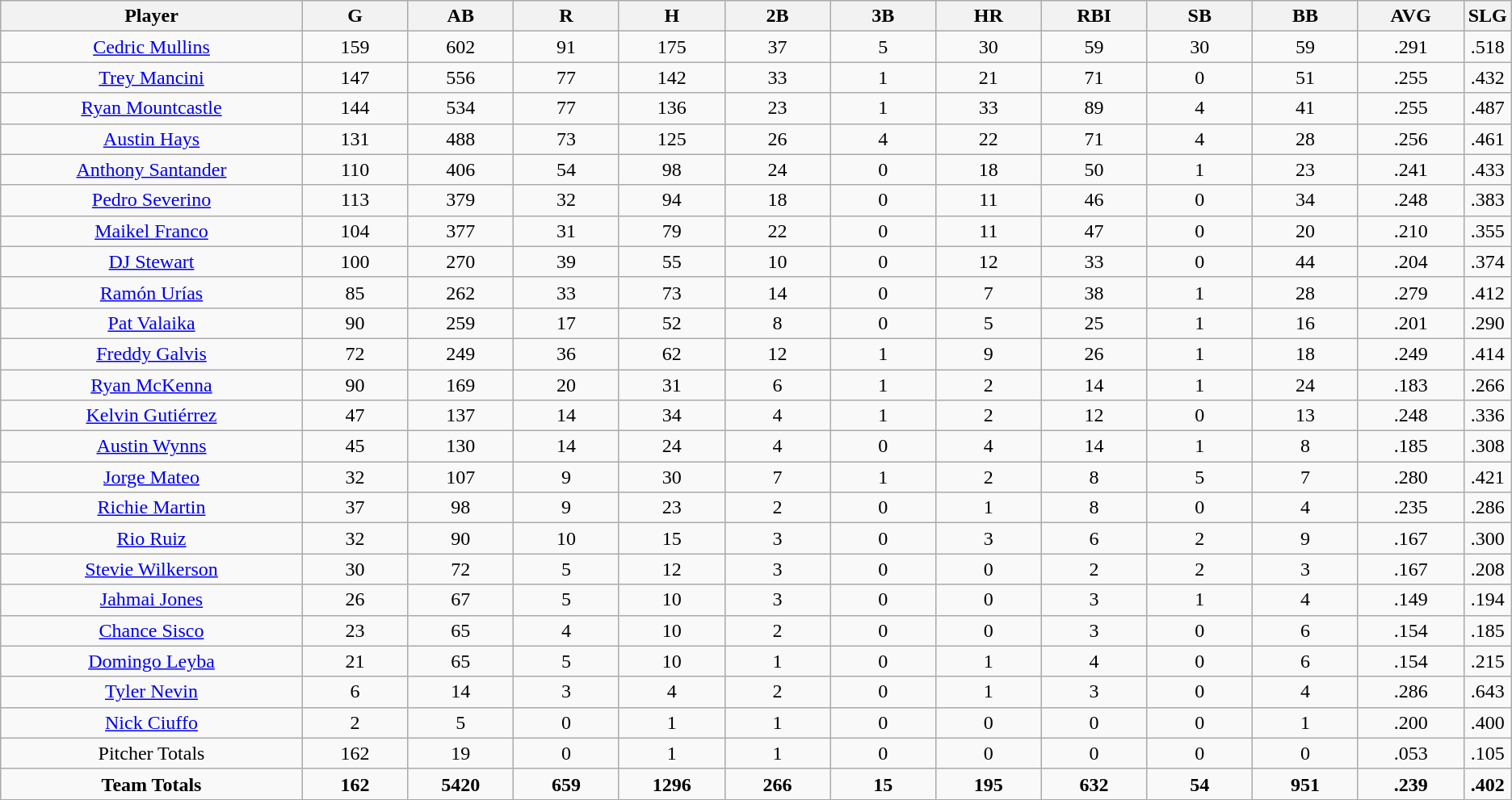<table class=wikitable style="text-align:center">
<tr>
<th bgcolor=#DDDDFF; width="20%">Player</th>
<th bgcolor=#DDDDFF; width="7%">G</th>
<th bgcolor=#DDDDFF; width="7%">AB</th>
<th bgcolor=#DDDDFF; width="7%">R</th>
<th bgcolor=#DDDDFF; width="7%">H</th>
<th bgcolor=#DDDDFF; width="7%">2B</th>
<th bgcolor=#DDDDFF; width="7%">3B</th>
<th bgcolor=#DDDDFF; width="7%">HR</th>
<th bgcolor=#DDDDFF; width="7%">RBI</th>
<th bgcolor=#DDDDFF; width="7%">SB</th>
<th bgcolor=#DDDDFF; width="7%">BB</th>
<th bgcolor=#DDDDFF; width="7%">AVG</th>
<th bgcolor=#DDDDFF; width="7%">SLG</th>
</tr>
<tr>
<td><a href='#'>Cedric Mullins</a></td>
<td>159</td>
<td>602</td>
<td>91</td>
<td>175</td>
<td>37</td>
<td>5</td>
<td>30</td>
<td>59</td>
<td>30</td>
<td>59</td>
<td>.291</td>
<td>.518</td>
</tr>
<tr>
<td><a href='#'>Trey Mancini</a></td>
<td>147</td>
<td>556</td>
<td>77</td>
<td>142</td>
<td>33</td>
<td>1</td>
<td>21</td>
<td>71</td>
<td>0</td>
<td>51</td>
<td>.255</td>
<td>.432</td>
</tr>
<tr>
<td><a href='#'>Ryan Mountcastle</a></td>
<td>144</td>
<td>534</td>
<td>77</td>
<td>136</td>
<td>23</td>
<td>1</td>
<td>33</td>
<td>89</td>
<td>4</td>
<td>41</td>
<td>.255</td>
<td>.487</td>
</tr>
<tr>
<td><a href='#'>Austin Hays</a></td>
<td>131</td>
<td>488</td>
<td>73</td>
<td>125</td>
<td>26</td>
<td>4</td>
<td>22</td>
<td>71</td>
<td>4</td>
<td>28</td>
<td>.256</td>
<td>.461</td>
</tr>
<tr>
<td><a href='#'>Anthony Santander</a></td>
<td>110</td>
<td>406</td>
<td>54</td>
<td>98</td>
<td>24</td>
<td>0</td>
<td>18</td>
<td>50</td>
<td>1</td>
<td>23</td>
<td>.241</td>
<td>.433</td>
</tr>
<tr>
<td><a href='#'>Pedro Severino</a></td>
<td>113</td>
<td>379</td>
<td>32</td>
<td>94</td>
<td>18</td>
<td>0</td>
<td>11</td>
<td>46</td>
<td>0</td>
<td>34</td>
<td>.248</td>
<td>.383</td>
</tr>
<tr>
<td><a href='#'>Maikel Franco</a></td>
<td>104</td>
<td>377</td>
<td>31</td>
<td>79</td>
<td>22</td>
<td>0</td>
<td>11</td>
<td>47</td>
<td>0</td>
<td>20</td>
<td>.210</td>
<td>.355</td>
</tr>
<tr>
<td><a href='#'>DJ Stewart</a></td>
<td>100</td>
<td>270</td>
<td>39</td>
<td>55</td>
<td>10</td>
<td>0</td>
<td>12</td>
<td>33</td>
<td>0</td>
<td>44</td>
<td>.204</td>
<td>.374</td>
</tr>
<tr>
<td><a href='#'>Ramón Urías</a></td>
<td>85</td>
<td>262</td>
<td>33</td>
<td>73</td>
<td>14</td>
<td>0</td>
<td>7</td>
<td>38</td>
<td>1</td>
<td>28</td>
<td>.279</td>
<td>.412</td>
</tr>
<tr>
<td><a href='#'>Pat Valaika</a></td>
<td>90</td>
<td>259</td>
<td>17</td>
<td>52</td>
<td>8</td>
<td>0</td>
<td>5</td>
<td>25</td>
<td>1</td>
<td>16</td>
<td>.201</td>
<td>.290</td>
</tr>
<tr>
<td><a href='#'>Freddy Galvis</a></td>
<td>72</td>
<td>249</td>
<td>36</td>
<td>62</td>
<td>12</td>
<td>1</td>
<td>9</td>
<td>26</td>
<td>1</td>
<td>18</td>
<td>.249</td>
<td>.414</td>
</tr>
<tr>
<td><a href='#'>Ryan McKenna</a></td>
<td>90</td>
<td>169</td>
<td>20</td>
<td>31</td>
<td>6</td>
<td>1</td>
<td>2</td>
<td>14</td>
<td>1</td>
<td>24</td>
<td>.183</td>
<td>.266</td>
</tr>
<tr>
<td><a href='#'>Kelvin Gutiérrez</a></td>
<td>47</td>
<td>137</td>
<td>14</td>
<td>34</td>
<td>4</td>
<td>1</td>
<td>2</td>
<td>12</td>
<td>0</td>
<td>13</td>
<td>.248</td>
<td>.336</td>
</tr>
<tr>
<td><a href='#'>Austin Wynns</a></td>
<td>45</td>
<td>130</td>
<td>14</td>
<td>24</td>
<td>4</td>
<td>0</td>
<td>4</td>
<td>14</td>
<td>1</td>
<td>8</td>
<td>.185</td>
<td>.308</td>
</tr>
<tr>
<td><a href='#'>Jorge Mateo</a></td>
<td>32</td>
<td>107</td>
<td>9</td>
<td>30</td>
<td>7</td>
<td>1</td>
<td>2</td>
<td>8</td>
<td>5</td>
<td>7</td>
<td>.280</td>
<td>.421</td>
</tr>
<tr>
<td><a href='#'>Richie Martin</a></td>
<td>37</td>
<td>98</td>
<td>9</td>
<td>23</td>
<td>2</td>
<td>0</td>
<td>1</td>
<td>8</td>
<td>0</td>
<td>4</td>
<td>.235</td>
<td>.286</td>
</tr>
<tr>
<td><a href='#'>Rio Ruiz</a></td>
<td>32</td>
<td>90</td>
<td>10</td>
<td>15</td>
<td>3</td>
<td>0</td>
<td>3</td>
<td>6</td>
<td>2</td>
<td>9</td>
<td>.167</td>
<td>.300</td>
</tr>
<tr>
<td><a href='#'>Stevie Wilkerson</a></td>
<td>30</td>
<td>72</td>
<td>5</td>
<td>12</td>
<td>3</td>
<td>0</td>
<td>0</td>
<td>2</td>
<td>2</td>
<td>3</td>
<td>.167</td>
<td>.208</td>
</tr>
<tr>
<td><a href='#'>Jahmai Jones</a></td>
<td>26</td>
<td>67</td>
<td>5</td>
<td>10</td>
<td>3</td>
<td>0</td>
<td>0</td>
<td>3</td>
<td>1</td>
<td>4</td>
<td>.149</td>
<td>.194</td>
</tr>
<tr>
<td><a href='#'>Chance Sisco</a></td>
<td>23</td>
<td>65</td>
<td>4</td>
<td>10</td>
<td>2</td>
<td>0</td>
<td>0</td>
<td>3</td>
<td>0</td>
<td>6</td>
<td>.154</td>
<td>.185</td>
</tr>
<tr>
<td><a href='#'>Domingo Leyba</a></td>
<td>21</td>
<td>65</td>
<td>5</td>
<td>10</td>
<td>1</td>
<td>0</td>
<td>1</td>
<td>4</td>
<td>0</td>
<td>6</td>
<td>.154</td>
<td>.215</td>
</tr>
<tr>
<td><a href='#'>Tyler Nevin</a></td>
<td>6</td>
<td>14</td>
<td>3</td>
<td>4</td>
<td>2</td>
<td>0</td>
<td>1</td>
<td>3</td>
<td>0</td>
<td>4</td>
<td>.286</td>
<td>.643</td>
</tr>
<tr>
<td><a href='#'>Nick Ciuffo</a></td>
<td>2</td>
<td>5</td>
<td>0</td>
<td>1</td>
<td>1</td>
<td>0</td>
<td>0</td>
<td>0</td>
<td>0</td>
<td>1</td>
<td>.200</td>
<td>.400</td>
</tr>
<tr>
<td>Pitcher Totals</td>
<td>162</td>
<td>19</td>
<td>0</td>
<td>1</td>
<td>1</td>
<td>0</td>
<td>0</td>
<td>0</td>
<td>0</td>
<td>0</td>
<td>.053</td>
<td>.105</td>
</tr>
<tr>
<td><strong>Team Totals</strong></td>
<td><strong>162</strong></td>
<td><strong>5420</strong></td>
<td><strong>659</strong></td>
<td><strong>1296</strong></td>
<td><strong>266</strong></td>
<td><strong>15</strong></td>
<td><strong>195</strong></td>
<td><strong>632</strong></td>
<td><strong>54</strong></td>
<td><strong>951</strong></td>
<td><strong>.239</strong></td>
<td><strong>.402</strong></td>
</tr>
</table>
